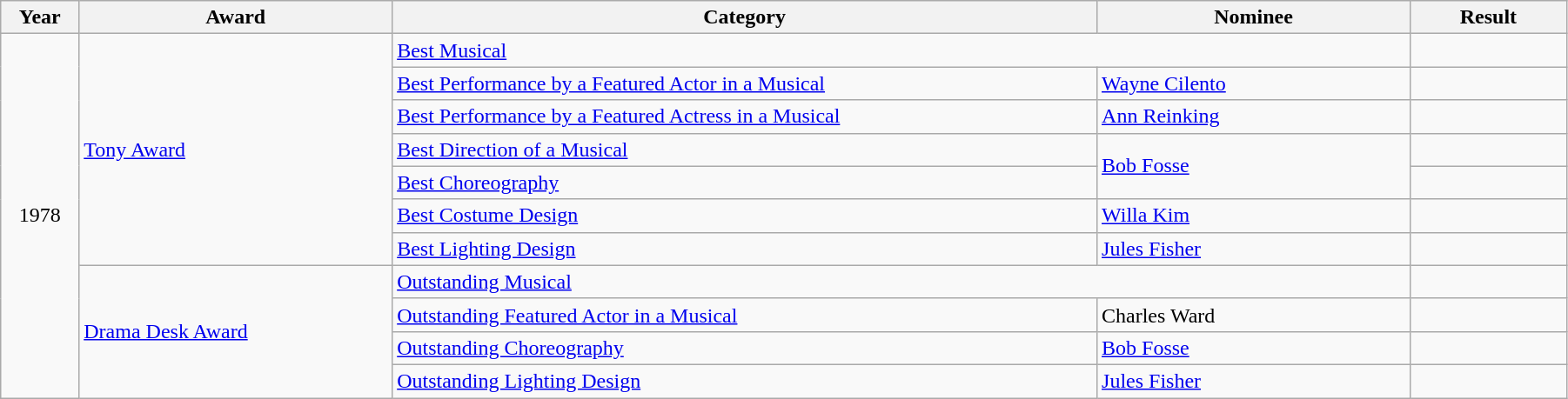<table class="wikitable" width="95%">
<tr>
<th width="5%">Year</th>
<th width="20%">Award</th>
<th width="45%">Category</th>
<th width="20%">Nominee</th>
<th width="10%">Result</th>
</tr>
<tr>
<td rowspan="11" align="center">1978</td>
<td rowspan="7"><a href='#'>Tony Award</a></td>
<td colspan="2"><a href='#'>Best Musical</a></td>
<td></td>
</tr>
<tr>
<td><a href='#'>Best Performance by a Featured Actor in a Musical</a></td>
<td><a href='#'>Wayne Cilento</a></td>
<td></td>
</tr>
<tr>
<td><a href='#'>Best Performance by a Featured Actress in a Musical</a></td>
<td><a href='#'>Ann Reinking</a></td>
<td></td>
</tr>
<tr>
<td><a href='#'>Best Direction of a Musical</a></td>
<td rowspan="2"><a href='#'>Bob Fosse</a></td>
<td></td>
</tr>
<tr>
<td><a href='#'>Best Choreography</a></td>
<td></td>
</tr>
<tr>
<td><a href='#'>Best Costume Design</a></td>
<td><a href='#'>Willa Kim</a></td>
<td></td>
</tr>
<tr>
<td><a href='#'>Best Lighting Design</a></td>
<td><a href='#'>Jules Fisher</a></td>
<td></td>
</tr>
<tr>
<td rowspan="4"><a href='#'>Drama Desk Award</a></td>
<td colspan="2"><a href='#'>Outstanding Musical</a></td>
<td></td>
</tr>
<tr>
<td><a href='#'>Outstanding Featured Actor in a Musical</a></td>
<td>Charles Ward</td>
<td></td>
</tr>
<tr>
<td><a href='#'>Outstanding Choreography</a></td>
<td><a href='#'>Bob Fosse</a></td>
<td></td>
</tr>
<tr>
<td><a href='#'>Outstanding Lighting Design</a></td>
<td><a href='#'>Jules Fisher</a></td>
<td></td>
</tr>
</table>
